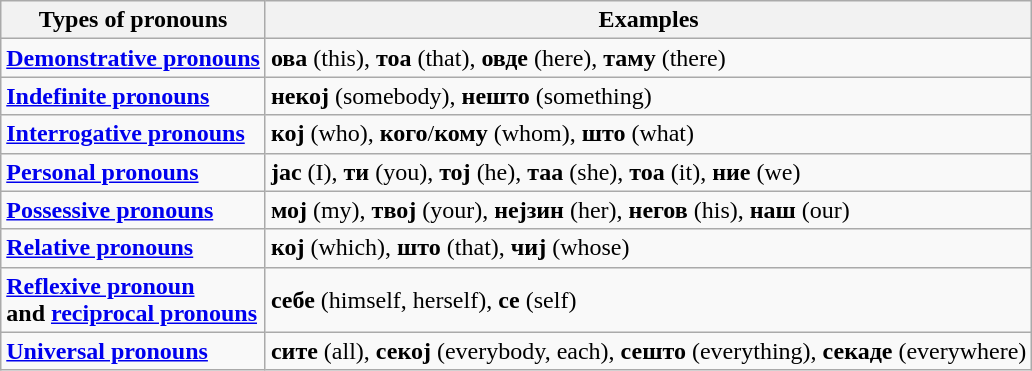<table class="wikitable">
<tr>
<th>Types of pronouns</th>
<th>Examples</th>
</tr>
<tr>
<td><strong><a href='#'>Demonstrative pronouns</a></strong></td>
<td><strong>ова</strong> (this), <strong>тоа</strong> (that), <strong>овде</strong> (here), <strong>таму</strong> (there)</td>
</tr>
<tr>
<td><strong><a href='#'>Indefinite pronouns</a></strong></td>
<td><strong>некој</strong> (somebody), <strong>нешто</strong> (something)</td>
</tr>
<tr>
<td><strong><a href='#'>Interrogative pronouns</a></strong></td>
<td><strong>кој</strong> (who), <strong>кого</strong>/<strong>кому</strong> (whom), <strong>што</strong> (what)</td>
</tr>
<tr>
<td><strong><a href='#'>Personal pronouns</a></strong></td>
<td><strong>јас</strong> (I), <strong>ти</strong> (you), <strong>тој</strong> (he), <strong>таа</strong> (she), <strong>тоа</strong> (it), <strong>ние</strong> (we)</td>
</tr>
<tr>
<td><strong><a href='#'>Possessive pronouns</a></strong></td>
<td><strong>мој</strong> (my), <strong>твој</strong> (your), <strong>нејзин</strong> (her), <strong>негов</strong> (his), <strong>наш</strong> (our)</td>
</tr>
<tr>
<td><strong><a href='#'>Relative pronouns</a></strong></td>
<td><strong>кој</strong> (which), <strong>што</strong> (that), <strong>чиј</strong> (whose)</td>
</tr>
<tr>
<td><strong><a href='#'>Reflexive pronoun</a><br>and <a href='#'>reciprocal pronouns</a></strong></td>
<td><strong>себе</strong> (himself, herself), <strong>се</strong> (self)</td>
</tr>
<tr>
<td><strong><a href='#'>Universal pronouns</a></strong></td>
<td><strong>сите</strong> (all), <strong>секој</strong> (everybody, each), <strong>сешто</strong> (everything), <strong>секаде</strong> (everywhere)</td>
</tr>
</table>
